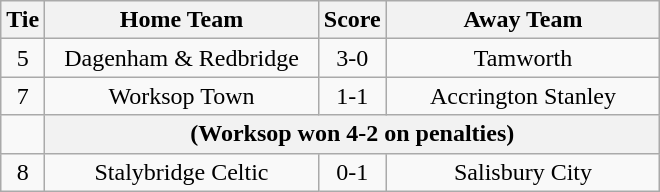<table class="wikitable" style="text-align:center;">
<tr>
<th width=20>Tie</th>
<th width=175>Home Team</th>
<th width=20>Score</th>
<th width=175>Away Team</th>
</tr>
<tr>
<td>5</td>
<td>Dagenham & Redbridge</td>
<td>3-0</td>
<td>Tamworth</td>
</tr>
<tr>
<td>7</td>
<td>Worksop Town</td>
<td>1-1</td>
<td>Accrington Stanley</td>
</tr>
<tr>
<td></td>
<th colspan="5">(Worksop won 4-2 on penalties)</th>
</tr>
<tr>
<td>8</td>
<td>Stalybridge Celtic</td>
<td>0-1</td>
<td>Salisbury City</td>
</tr>
</table>
